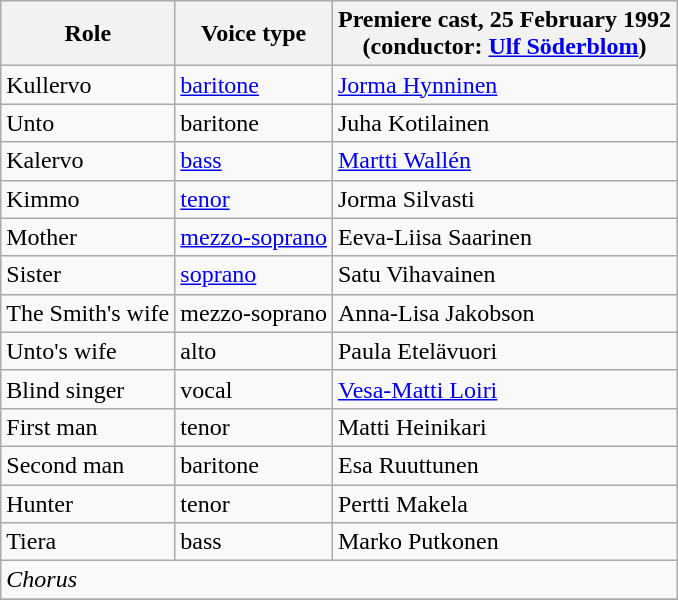<table class="wikitable">
<tr>
<th>Role</th>
<th>Voice type</th>
<th>Premiere cast, 25 February 1992<br>(conductor: <a href='#'>Ulf Söderblom</a>)</th>
</tr>
<tr>
<td>Kullervo</td>
<td><a href='#'>baritone</a></td>
<td><a href='#'>Jorma Hynninen</a></td>
</tr>
<tr>
<td>Unto</td>
<td>baritone</td>
<td>Juha Kotilainen</td>
</tr>
<tr>
<td>Kalervo</td>
<td><a href='#'>bass</a></td>
<td><a href='#'>Martti Wallén</a></td>
</tr>
<tr>
<td>Kimmo</td>
<td><a href='#'>tenor</a></td>
<td>Jorma Silvasti</td>
</tr>
<tr>
<td>Mother</td>
<td><a href='#'>mezzo-soprano</a></td>
<td>Eeva-Liisa Saarinen</td>
</tr>
<tr>
<td>Sister</td>
<td><a href='#'>soprano</a></td>
<td>Satu Vihavainen</td>
</tr>
<tr>
<td>The Smith's wife</td>
<td>mezzo-soprano</td>
<td>Anna-Lisa Jakobson</td>
</tr>
<tr>
<td>Unto's wife</td>
<td>alto</td>
<td>Paula Etelävuori</td>
</tr>
<tr>
<td>Blind singer</td>
<td>vocal</td>
<td><a href='#'>Vesa-Matti Loiri</a></td>
</tr>
<tr>
<td>First man</td>
<td>tenor</td>
<td>Matti Heinikari</td>
</tr>
<tr>
<td>Second man</td>
<td>baritone</td>
<td>Esa Ruuttunen</td>
</tr>
<tr>
<td>Hunter</td>
<td>tenor</td>
<td>Pertti Makela</td>
</tr>
<tr>
<td>Tiera</td>
<td>bass</td>
<td>Marko Putkonen</td>
</tr>
<tr>
<td colspan="3"><em>Chorus</em></td>
</tr>
<tr>
</tr>
</table>
